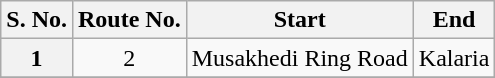<table class="sortable plainrowheaders wikitable">
<tr>
<th scope="col">S. No.</th>
<th scope="col">Route No.</th>
<th scope="col">Start</th>
<th scope="col">End</th>
</tr>
<tr>
<th scope="row" style=text-align:center>1</th>
<td align=center>2</td>
<td align=right>Musakhedi Ring Road</td>
<td align=center>Kalaria</td>
</tr>
<tr>
</tr>
</table>
